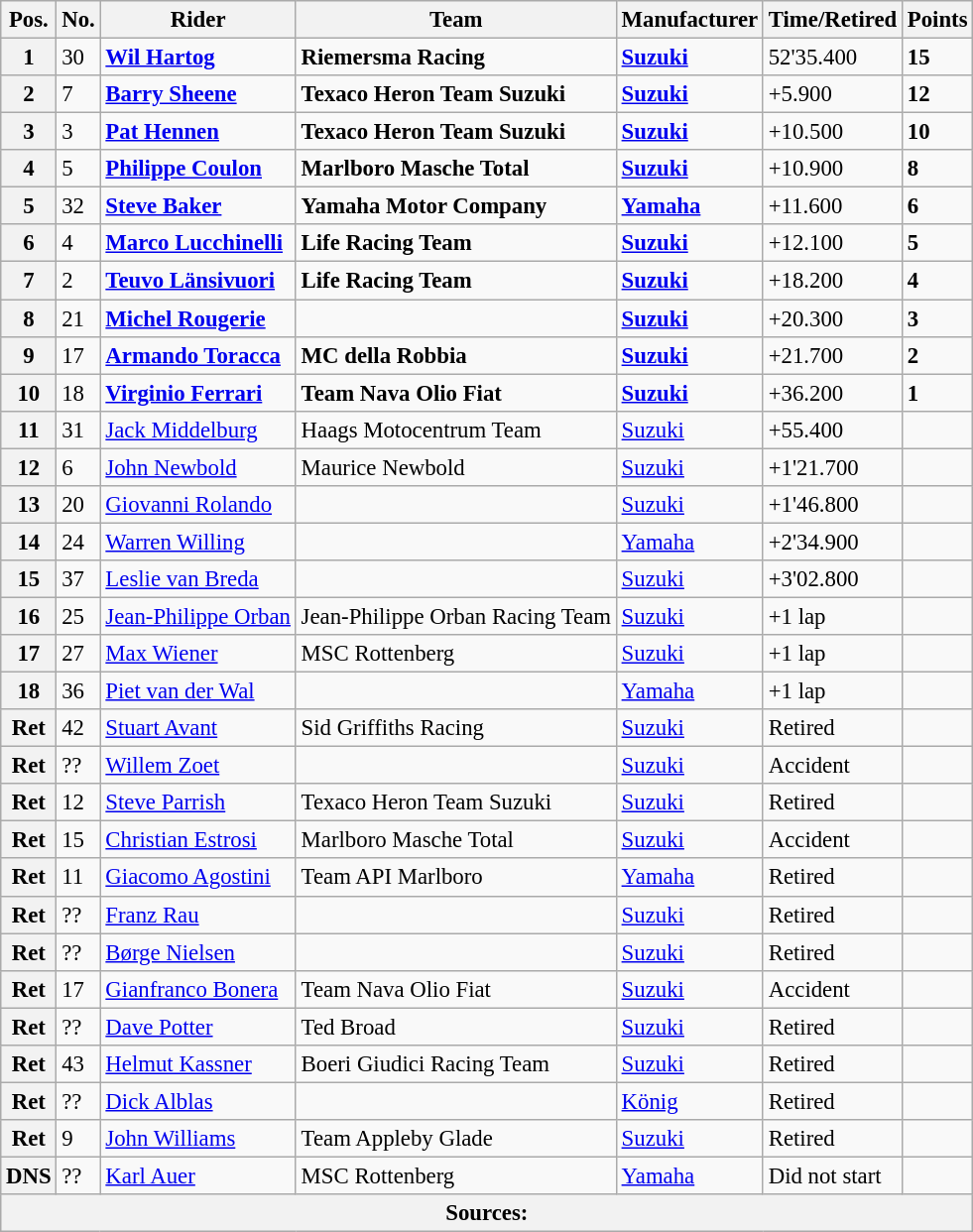<table class="wikitable" style="font-size: 95%;">
<tr>
<th>Pos.</th>
<th>No.</th>
<th>Rider</th>
<th>Team</th>
<th>Manufacturer</th>
<th>Time/Retired</th>
<th>Points</th>
</tr>
<tr>
<th>1</th>
<td>30</td>
<td> <strong><a href='#'>Wil Hartog</a></strong></td>
<td><strong>Riemersma Racing</strong></td>
<td><strong><a href='#'>Suzuki</a></strong></td>
<td>52'35.400</td>
<td><strong>15</strong></td>
</tr>
<tr>
<th>2</th>
<td>7</td>
<td> <strong><a href='#'>Barry Sheene</a></strong></td>
<td><strong>Texaco Heron Team Suzuki</strong></td>
<td><strong><a href='#'>Suzuki</a></strong></td>
<td>+5.900</td>
<td><strong>12</strong></td>
</tr>
<tr>
<th>3</th>
<td>3</td>
<td> <strong><a href='#'>Pat Hennen</a></strong></td>
<td><strong>Texaco Heron Team Suzuki</strong></td>
<td><strong><a href='#'>Suzuki</a></strong></td>
<td>+10.500</td>
<td><strong>10</strong></td>
</tr>
<tr>
<th>4</th>
<td>5</td>
<td> <strong><a href='#'>Philippe Coulon</a></strong></td>
<td><strong>Marlboro Masche Total</strong></td>
<td><strong><a href='#'>Suzuki</a></strong></td>
<td>+10.900</td>
<td><strong>8</strong></td>
</tr>
<tr>
<th>5</th>
<td>32</td>
<td> <strong><a href='#'>Steve Baker</a></strong></td>
<td><strong>Yamaha Motor Company</strong></td>
<td><strong><a href='#'>Yamaha</a></strong></td>
<td>+11.600</td>
<td><strong>6</strong></td>
</tr>
<tr>
<th>6</th>
<td>4</td>
<td> <strong><a href='#'>Marco Lucchinelli</a></strong></td>
<td><strong>Life Racing Team</strong></td>
<td><strong><a href='#'>Suzuki</a></strong></td>
<td>+12.100</td>
<td><strong>5</strong></td>
</tr>
<tr>
<th>7</th>
<td>2</td>
<td> <strong><a href='#'>Teuvo Länsivuori</a></strong></td>
<td><strong>Life Racing Team</strong></td>
<td><strong><a href='#'>Suzuki</a></strong></td>
<td>+18.200</td>
<td><strong>4</strong></td>
</tr>
<tr>
<th>8</th>
<td>21</td>
<td> <strong><a href='#'>Michel Rougerie</a></strong></td>
<td></td>
<td><strong><a href='#'>Suzuki</a></strong></td>
<td>+20.300</td>
<td><strong>3</strong></td>
</tr>
<tr>
<th>9</th>
<td>17</td>
<td> <strong><a href='#'>Armando Toracca</a></strong></td>
<td><strong>MC della Robbia</strong></td>
<td><strong><a href='#'>Suzuki</a></strong></td>
<td>+21.700</td>
<td><strong>2</strong></td>
</tr>
<tr>
<th>10</th>
<td>18</td>
<td> <strong><a href='#'>Virginio Ferrari</a></strong></td>
<td><strong>Team Nava Olio Fiat</strong></td>
<td><strong><a href='#'>Suzuki</a></strong></td>
<td>+36.200</td>
<td><strong>1</strong></td>
</tr>
<tr>
<th>11</th>
<td>31</td>
<td> <a href='#'>Jack Middelburg</a></td>
<td>Haags Motocentrum Team</td>
<td><a href='#'>Suzuki</a></td>
<td>+55.400</td>
<td></td>
</tr>
<tr>
<th>12</th>
<td>6</td>
<td> <a href='#'>John Newbold</a></td>
<td>Maurice Newbold</td>
<td><a href='#'>Suzuki</a></td>
<td>+1'21.700</td>
<td></td>
</tr>
<tr>
<th>13</th>
<td>20</td>
<td> <a href='#'>Giovanni Rolando</a></td>
<td></td>
<td><a href='#'>Suzuki</a></td>
<td>+1'46.800</td>
<td></td>
</tr>
<tr>
<th>14</th>
<td>24</td>
<td> <a href='#'>Warren Willing</a></td>
<td></td>
<td><a href='#'>Yamaha</a></td>
<td>+2'34.900</td>
<td></td>
</tr>
<tr>
<th>15</th>
<td>37</td>
<td> <a href='#'>Leslie van Breda</a></td>
<td></td>
<td><a href='#'>Suzuki</a></td>
<td>+3'02.800</td>
<td></td>
</tr>
<tr>
<th>16</th>
<td>25</td>
<td> <a href='#'>Jean-Philippe Orban</a></td>
<td>Jean-Philippe Orban Racing Team</td>
<td><a href='#'>Suzuki</a></td>
<td>+1 lap</td>
<td></td>
</tr>
<tr>
<th>17</th>
<td>27</td>
<td> <a href='#'>Max Wiener</a></td>
<td>MSC Rottenberg</td>
<td><a href='#'>Suzuki</a></td>
<td>+1 lap</td>
<td></td>
</tr>
<tr>
<th>18</th>
<td>36</td>
<td> <a href='#'>Piet van der Wal</a></td>
<td></td>
<td><a href='#'>Yamaha</a></td>
<td>+1 lap</td>
<td></td>
</tr>
<tr>
<th>Ret</th>
<td>42</td>
<td> <a href='#'>Stuart Avant</a></td>
<td>Sid Griffiths Racing</td>
<td><a href='#'>Suzuki</a></td>
<td>Retired</td>
<td></td>
</tr>
<tr>
<th>Ret</th>
<td>??</td>
<td> <a href='#'>Willem Zoet</a></td>
<td></td>
<td><a href='#'>Suzuki</a></td>
<td>Accident</td>
<td></td>
</tr>
<tr>
<th>Ret</th>
<td>12</td>
<td> <a href='#'>Steve Parrish</a></td>
<td>Texaco Heron Team Suzuki</td>
<td><a href='#'>Suzuki</a></td>
<td>Retired</td>
<td></td>
</tr>
<tr>
<th>Ret</th>
<td>15</td>
<td> <a href='#'>Christian Estrosi</a></td>
<td>Marlboro Masche Total</td>
<td><a href='#'>Suzuki</a></td>
<td>Accident</td>
<td></td>
</tr>
<tr>
<th>Ret</th>
<td>11</td>
<td> <a href='#'>Giacomo Agostini</a></td>
<td>Team API Marlboro</td>
<td><a href='#'>Yamaha</a></td>
<td>Retired</td>
<td></td>
</tr>
<tr>
<th>Ret</th>
<td>??</td>
<td> <a href='#'>Franz Rau</a></td>
<td></td>
<td><a href='#'>Suzuki</a></td>
<td>Retired</td>
<td></td>
</tr>
<tr>
<th>Ret</th>
<td>??</td>
<td> <a href='#'>Børge Nielsen</a></td>
<td></td>
<td><a href='#'>Suzuki</a></td>
<td>Retired</td>
<td></td>
</tr>
<tr>
<th>Ret</th>
<td>17</td>
<td> <a href='#'>Gianfranco Bonera</a></td>
<td>Team Nava Olio Fiat</td>
<td><a href='#'>Suzuki</a></td>
<td>Accident</td>
<td></td>
</tr>
<tr>
<th>Ret</th>
<td>??</td>
<td> <a href='#'>Dave Potter</a></td>
<td>Ted Broad</td>
<td><a href='#'>Suzuki</a></td>
<td>Retired</td>
<td></td>
</tr>
<tr>
<th>Ret</th>
<td>43</td>
<td> <a href='#'>Helmut Kassner</a></td>
<td>Boeri Giudici Racing Team</td>
<td><a href='#'>Suzuki</a></td>
<td>Retired</td>
<td></td>
</tr>
<tr>
<th>Ret</th>
<td>??</td>
<td> <a href='#'>Dick Alblas</a></td>
<td></td>
<td><a href='#'>König</a></td>
<td>Retired</td>
<td></td>
</tr>
<tr>
<th>Ret</th>
<td>9</td>
<td> <a href='#'>John Williams</a></td>
<td>Team Appleby Glade</td>
<td><a href='#'>Suzuki</a></td>
<td>Retired</td>
<td></td>
</tr>
<tr>
<th>DNS</th>
<td>??</td>
<td> <a href='#'>Karl Auer</a></td>
<td>MSC Rottenberg</td>
<td><a href='#'>Yamaha</a></td>
<td>Did not start</td>
<td></td>
</tr>
<tr>
<th colspan=9>Sources:</th>
</tr>
</table>
